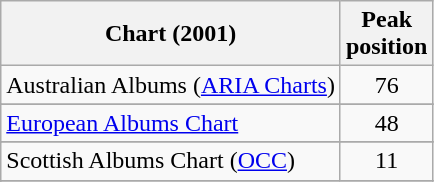<table class="wikitable sortable">
<tr>
<th>Chart (2001)</th>
<th>Peak<br>position</th>
</tr>
<tr>
<td align="left">Australian Albums (<a href='#'>ARIA Charts</a>)</td>
<td style="text-align:center;">76</td>
</tr>
<tr>
</tr>
<tr>
</tr>
<tr>
<td align="left"><a href='#'>European Albums Chart</a></td>
<td style="text-align:center;">48</td>
</tr>
<tr>
</tr>
<tr>
</tr>
<tr>
</tr>
<tr>
</tr>
<tr>
<td align="left">Scottish Albums Chart (<a href='#'>OCC</a>)</td>
<td align="center">11</td>
</tr>
<tr>
</tr>
<tr>
</tr>
<tr>
</tr>
</table>
